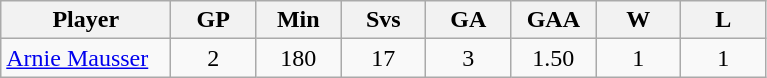<table class="wikitable">
<tr>
<th bgcolor="#DDDDFF" width="20%">Player</th>
<th bgcolor="#DDDDFF" width="10%">GP</th>
<th bgcolor="#DDDDFF" width="10%">Min</th>
<th bgcolor="#DDDDFF" width="10%">Svs</th>
<th bgcolor="#DDDDFF" width="10%">GA</th>
<th bgcolor="#DDDDFF" width="10%">GAA</th>
<th bgcolor="#DDDDFF" width="10%">W</th>
<th bgcolor="#DDDDFF" width="10%">L</th>
</tr>
<tr align=center>
<td align=left><a href='#'>Arnie Mausser</a></td>
<td>2</td>
<td>180</td>
<td>17</td>
<td>3</td>
<td>1.50</td>
<td>1</td>
<td>1</td>
</tr>
</table>
